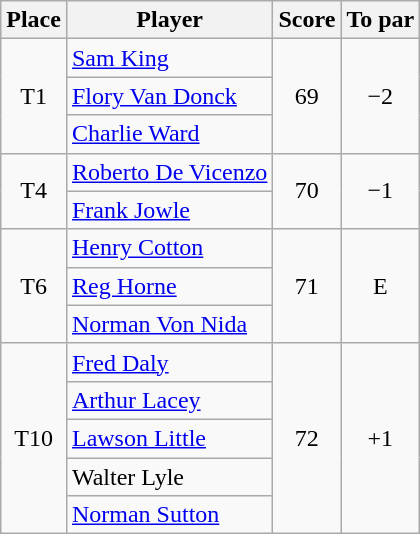<table class=wikitable>
<tr>
<th>Place</th>
<th>Player</th>
<th>Score</th>
<th>To par</th>
</tr>
<tr>
<td rowspan=3 align=center>T1</td>
<td> <a href='#'>Sam King</a></td>
<td rowspan=3 align=center>69</td>
<td rowspan=3 align=center>−2</td>
</tr>
<tr>
<td> <a href='#'>Flory Van Donck</a></td>
</tr>
<tr>
<td> <a href='#'>Charlie Ward</a></td>
</tr>
<tr>
<td rowspan=2 align=center>T4</td>
<td> <a href='#'>Roberto De Vicenzo</a></td>
<td rowspan=2 align=center>70</td>
<td rowspan=2 align=center>−1</td>
</tr>
<tr>
<td> <a href='#'>Frank Jowle</a></td>
</tr>
<tr>
<td rowspan=3 align=center>T6</td>
<td> <a href='#'>Henry Cotton</a></td>
<td rowspan=3 align=center>71</td>
<td rowspan=3 align=center>E</td>
</tr>
<tr>
<td> <a href='#'>Reg Horne</a></td>
</tr>
<tr>
<td> <a href='#'>Norman Von Nida</a></td>
</tr>
<tr>
<td rowspan=5 align=center>T10</td>
<td> <a href='#'>Fred Daly</a></td>
<td rowspan=5 align=center>72</td>
<td rowspan=5 align=center>+1</td>
</tr>
<tr>
<td> <a href='#'>Arthur Lacey</a></td>
</tr>
<tr>
<td> <a href='#'>Lawson Little</a></td>
</tr>
<tr>
<td> Walter Lyle   </td>
</tr>
<tr>
<td> <a href='#'>Norman Sutton</a></td>
</tr>
</table>
